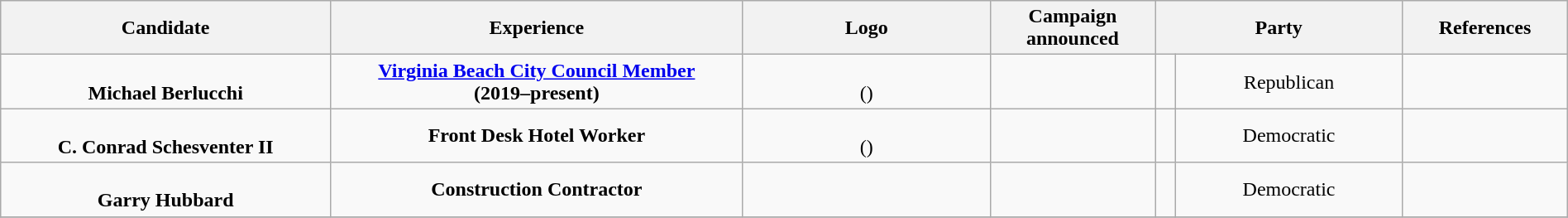<table class="wikitable sortable" style="text-align: center; width: 100%;">
<tr>
<th scope="col" align="center" style="width: 20%;">Candidate</th>
<th scope="col" align="center" style="width: 25%;">Experience</th>
<th scope="col" align="center" style="width: 15%;">Logo</th>
<th scope="col" align="center" style="width: 10%;">Campaign announced</th>
<th scope="col" align="center" style="width: 15%;" colspan="2" class="unsortable">Party<br></th>
<th scope="col" align="center" style="width: 10%;">References</th>
</tr>
<tr>
<td><br><strong>Michael Berlucchi</strong></td>
<td><strong><a href='#'>Virginia Beach City Council Member</a><br>(2019–present)</strong></td>
<td><br>()</td>
<td></td>
<td bgcolor=></td>
<td>Republican</td>
<td></td>
</tr>
<tr>
<td><br><strong>C. Conrad Schesventer II</strong></td>
<td><strong>Front Desk Hotel Worker</strong></td>
<td><br>()</td>
<td></td>
<td bgcolor=></td>
<td>Democratic</td>
<td></td>
</tr>
<tr>
<td><br><strong>Garry Hubbard</strong></td>
<td><strong>Construction Contractor</strong></td>
<td></td>
<td></td>
<td bgcolor=></td>
<td>Democratic</td>
<td></td>
</tr>
<tr>
</tr>
</table>
